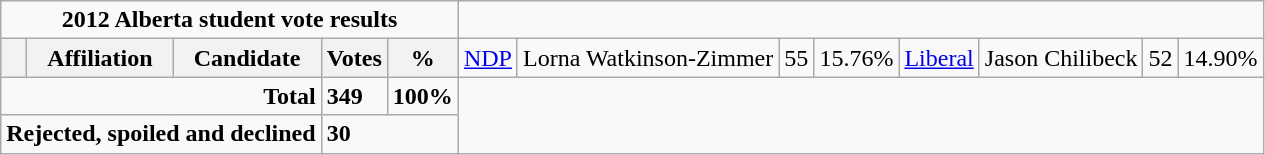<table class="wikitable">
<tr>
<td colspan=5 align=center><strong>2012 Alberta student vote results</strong></td>
</tr>
<tr>
<th style="width: 10px;"></th>
<th>Affiliation</th>
<th>Candidate</th>
<th>Votes</th>
<th>%<br>

</th>
<td><a href='#'>NDP</a></td>
<td>Lorna Watkinson-Zimmer</td>
<td>55</td>
<td>15.76%<br></td>
<td><a href='#'>Liberal</a></td>
<td>Jason Chilibeck</td>
<td>52</td>
<td>14.90%<br></td>
</tr>
<tr>
<td colspan=3 align="right"><strong>Total</strong></td>
<td><strong>349</strong></td>
<td><strong>100%</strong></td>
</tr>
<tr>
<td colspan=3 align="right"><strong>Rejected, spoiled and declined</strong></td>
<td colspan=2><strong>30</strong></td>
</tr>
</table>
